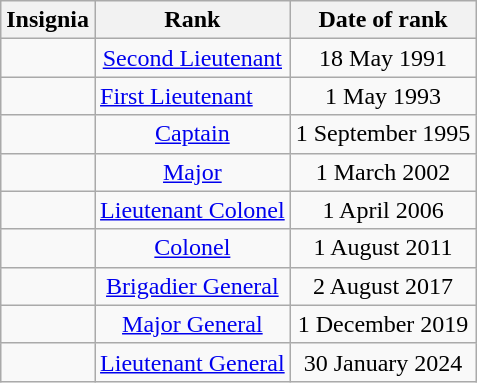<table class="wikitable">
<tr>
<th>Insignia</th>
<th>Rank</th>
<th>Date of rank</th>
</tr>
<tr>
<td align="center"></td>
<td align="center"><a href='#'>Second Lieutenant</a></td>
<td align="center">18 May 1991</td>
</tr>
<tr>
<td align="center"></td>
<td><a href='#'>First Lieutenant</a></td>
<td align="center">1 May 1993</td>
</tr>
<tr>
<td align="center"></td>
<td align="center"><a href='#'>Captain</a></td>
<td align="center">1 September 1995</td>
</tr>
<tr>
<td align="center"></td>
<td align="center"><a href='#'>Major</a></td>
<td align="center">1 March 2002</td>
</tr>
<tr>
<td align="center"></td>
<td align="center"><a href='#'>Lieutenant Colonel</a></td>
<td align="center">1 April 2006</td>
</tr>
<tr>
<td align="center"></td>
<td align="center"><a href='#'>Colonel</a></td>
<td align="center">1 August 2011</td>
</tr>
<tr>
<td align="center"></td>
<td align="center"><a href='#'>Brigadier General</a></td>
<td align="center">2 August 2017</td>
</tr>
<tr>
<td align="center"></td>
<td align="center"><a href='#'>Major General</a></td>
<td align="center">1 December 2019</td>
</tr>
<tr>
<td align="center"></td>
<td align="center"><a href='#'>Lieutenant General</a></td>
<td align="center">30 January 2024</td>
</tr>
</table>
